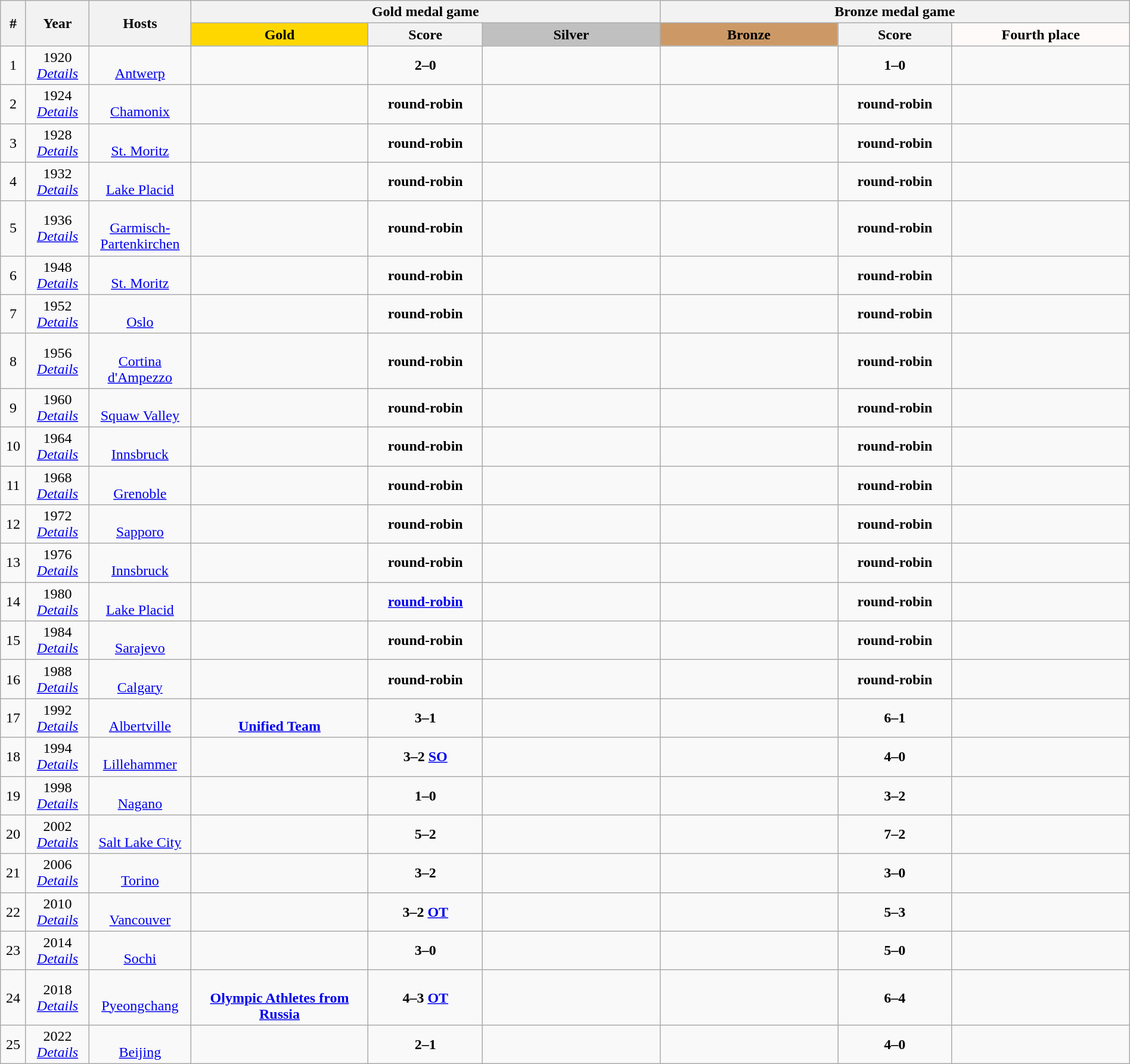<table class="wikitable" style="font-size: 100%; text-align: center; width: 100%;">
<tr>
<th rowspan="2" style="width:2%;">#</th>
<th rowspan="2" style="width:5%;">Year</th>
<th rowspan="2" style="width:8%;">Hosts</th>
<th colspan="3">Gold medal game</th>
<th colspan="3">Bronze medal game</th>
</tr>
<tr style="background:#efefef;">
<th style="width:14%; background:gold;">Gold</th>
<th width=9%>Score</th>
<th style="width:14%; background:silver;">Silver</th>
<th style="width:14%; background:#c96;">Bronze</th>
<th width=9%>Score</th>
<th style="width:14%; background:snow;">Fourth place</th>
</tr>
<tr align=center>
<td>1</td>
<td>1920 <br> <em><a href='#'>Details</a></em></td>
<td> <br> <a href='#'>Antwerp</a></td>
<td><strong></strong></td>
<td><strong>2–0</strong></td>
<td></td>
<td></td>
<td><strong>1–0</strong></td>
<td></td>
</tr>
<tr align=center>
<td>2</td>
<td>1924 <br> <em><a href='#'>Details</a></em></td>
<td> <br> <a href='#'>Chamonix</a></td>
<td><strong></strong></td>
<td><strong>round-robin</strong></td>
<td></td>
<td></td>
<td><strong>round-robin</strong></td>
<td></td>
</tr>
<tr align=center>
<td>3</td>
<td>1928 <br> <em><a href='#'>Details</a></em></td>
<td> <br> <a href='#'>St. Moritz</a></td>
<td><strong></strong></td>
<td><strong>round-robin</strong></td>
<td></td>
<td></td>
<td><strong>round-robin</strong></td>
<td></td>
</tr>
<tr align=center>
<td>4</td>
<td>1932 <br> <em><a href='#'>Details</a></em></td>
<td> <br> <a href='#'>Lake Placid</a></td>
<td><strong></strong></td>
<td><strong>round-robin</strong></td>
<td></td>
<td></td>
<td><strong>round-robin</strong></td>
<td></td>
</tr>
<tr align=center>
<td>5</td>
<td>1936 <br> <em><a href='#'>Details</a></em></td>
<td> <br> <a href='#'>Garmisch-Partenkirchen</a></td>
<td></td>
<td><strong>round-robin</strong></td>
<td></td>
<td></td>
<td><strong>round-robin</strong></td>
<td></td>
</tr>
<tr align=center>
<td>6</td>
<td>1948 <br> <em><a href='#'>Details</a></em></td>
<td> <br> <a href='#'>St. Moritz</a></td>
<td><strong></strong></td>
<td><strong>round-robin</strong></td>
<td></td>
<td></td>
<td><strong>round-robin</strong></td>
<td></td>
</tr>
<tr align=center>
<td>7</td>
<td>1952 <br> <em><a href='#'>Details</a></em></td>
<td> <br> <a href='#'>Oslo</a></td>
<td><strong></strong></td>
<td><strong>round-robin</strong></td>
<td></td>
<td></td>
<td><strong>round-robin</strong></td>
<td></td>
</tr>
<tr align=center>
<td>8</td>
<td>1956 <br> <em><a href='#'>Details</a></em></td>
<td> <br> <a href='#'>Cortina d'Ampezzo</a></td>
<td><strong></strong></td>
<td><strong>round-robin</strong></td>
<td></td>
<td></td>
<td><strong>round-robin</strong></td>
<td></td>
</tr>
<tr align=center>
<td>9</td>
<td>1960 <br> <em><a href='#'>Details</a></em></td>
<td> <br> <a href='#'>Squaw Valley</a></td>
<td><strong></strong></td>
<td><strong>round-robin</strong></td>
<td></td>
<td></td>
<td><strong>round-robin</strong></td>
<td></td>
</tr>
<tr align=center>
<td>10</td>
<td>1964 <br> <em><a href='#'>Details</a></em></td>
<td> <br> <a href='#'>Innsbruck</a></td>
<td><strong></strong></td>
<td><strong>round-robin</strong></td>
<td></td>
<td></td>
<td><strong>round-robin</strong></td>
<td></td>
</tr>
<tr align=center>
<td>11</td>
<td>1968 <br> <em><a href='#'>Details</a></em></td>
<td> <br> <a href='#'>Grenoble</a></td>
<td><strong></strong></td>
<td><strong>round-robin</strong></td>
<td></td>
<td></td>
<td><strong>round-robin</strong></td>
<td></td>
</tr>
<tr align=center>
<td>12</td>
<td>1972 <br> <em><a href='#'>Details</a></em></td>
<td> <br> <a href='#'>Sapporo</a></td>
<td><strong></strong></td>
<td><strong>round-robin</strong></td>
<td></td>
<td></td>
<td><strong>round-robin</strong></td>
<td></td>
</tr>
<tr align=center>
<td>13</td>
<td>1976 <br> <em><a href='#'>Details</a></em></td>
<td> <br> <a href='#'>Innsbruck</a></td>
<td><strong></strong></td>
<td><strong>round-robin</strong></td>
<td></td>
<td></td>
<td><strong>round-robin</strong></td>
<td></td>
</tr>
<tr align=center>
<td>14</td>
<td>1980 <br> <em><a href='#'>Details</a></em></td>
<td> <br> <a href='#'>Lake Placid</a></td>
<td><strong></strong></td>
<td><strong><a href='#'>round-robin</a></strong></td>
<td></td>
<td></td>
<td><strong>round-robin</strong></td>
<td></td>
</tr>
<tr align=center>
<td>15</td>
<td>1984 <br> <em><a href='#'>Details</a></em></td>
<td> <br> <a href='#'>Sarajevo</a></td>
<td><strong></strong></td>
<td><strong>round-robin</strong></td>
<td></td>
<td></td>
<td><strong>round-robin</strong></td>
<td></td>
</tr>
<tr align=center>
<td>16</td>
<td>1988 <br> <em><a href='#'>Details</a></em></td>
<td> <br> <a href='#'>Calgary</a></td>
<td><strong></strong></td>
<td><strong>round-robin</strong></td>
<td></td>
<td></td>
<td><strong>round-robin</strong></td>
<td></td>
</tr>
<tr align=center>
<td>17</td>
<td>1992 <br> <em><a href='#'>Details</a></em></td>
<td> <br> <a href='#'>Albertville</a></td>
<td><strong><br><a href='#'>Unified Team</a></strong></td>
<td><strong>3–1</strong></td>
<td></td>
<td></td>
<td><strong>6–1</strong></td>
<td></td>
</tr>
<tr align=center>
<td>18</td>
<td>1994 <br> <em><a href='#'>Details</a></em></td>
<td> <br> <a href='#'>Lillehammer</a></td>
<td><strong></strong></td>
<td><strong>3–2 <a href='#'>SO</a></strong></td>
<td></td>
<td></td>
<td><strong>4–0</strong></td>
<td></td>
</tr>
<tr align=center>
<td>19</td>
<td>1998 <br> <em><a href='#'>Details</a></em></td>
<td> <br> <a href='#'>Nagano</a></td>
<td><strong></strong></td>
<td><strong>1–0</strong></td>
<td></td>
<td></td>
<td><strong>3–2</strong></td>
<td></td>
</tr>
<tr align=center>
<td>20</td>
<td>2002 <br> <em><a href='#'>Details</a></em></td>
<td> <br> <a href='#'>Salt Lake City</a></td>
<td><strong></strong></td>
<td><strong>5–2</strong></td>
<td></td>
<td></td>
<td><strong>7–2</strong></td>
<td></td>
</tr>
<tr align=center>
<td>21</td>
<td>2006 <br> <em><a href='#'>Details</a></em></td>
<td> <br> <a href='#'>Torino</a></td>
<td><strong></strong></td>
<td><strong>3–2</strong></td>
<td></td>
<td></td>
<td><strong>3–0</strong></td>
<td></td>
</tr>
<tr align=center>
<td>22</td>
<td>2010 <br> <em><a href='#'>Details</a></em></td>
<td> <br> <a href='#'>Vancouver</a></td>
<td><strong></strong></td>
<td><strong>3–2 <a href='#'>OT</a></strong></td>
<td></td>
<td></td>
<td><strong>5–3</strong></td>
<td></td>
</tr>
<tr align=center>
<td>23</td>
<td>2014 <br> <em><a href='#'>Details</a></em></td>
<td> <br> <a href='#'>Sochi</a></td>
<td><strong></strong></td>
<td><strong>3–0</strong></td>
<td></td>
<td></td>
<td><strong>5–0</strong></td>
<td></td>
</tr>
<tr align=center>
<td>24</td>
<td>2018 <br> <em><a href='#'>Details</a></em></td>
<td> <br> <a href='#'>Pyeongchang</a></td>
<td><strong><br><a href='#'>Olympic Athletes from Russia</a></strong></td>
<td><strong>4–3 <a href='#'>OT</a></strong></td>
<td></td>
<td></td>
<td><strong>6–4</strong></td>
<td></td>
</tr>
<tr align=center>
<td>25</td>
<td>2022 <br> <em><a href='#'>Details</a></em></td>
<td> <br> <a href='#'>Beijing</a></td>
<td><strong></strong></td>
<td><strong>2–1</strong></td>
<td></td>
<td></td>
<td><strong>4–0</strong></td>
<td></td>
</tr>
</table>
